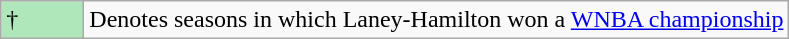<table class="wikitable">
<tr>
<td style="background:#afe6ba; width:3em;">†</td>
<td>Denotes seasons in which Laney-Hamilton won a <a href='#'>WNBA championship</a></td>
</tr>
</table>
